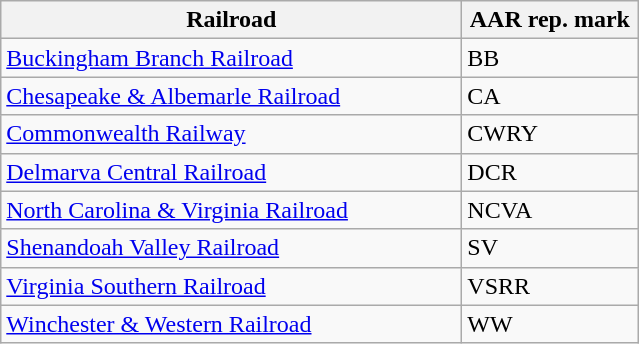<table class="wikitable" border="1">
<tr>
<th width="300px">Railroad</th>
<th width="110px">AAR rep. mark</th>
</tr>
<tr>
<td width="300px"><a href='#'>Buckingham Branch Railroad</a></td>
<td width="110px">BB</td>
</tr>
<tr>
<td width="300px"><a href='#'>Chesapeake & Albemarle Railroad</a></td>
<td width="110px">CA</td>
</tr>
<tr>
<td width="300px"><a href='#'>Commonwealth Railway</a></td>
<td width="110px">CWRY</td>
</tr>
<tr>
<td width="300px"><a href='#'>Delmarva Central Railroad</a></td>
<td width="110px">DCR</td>
</tr>
<tr>
<td width="300px"><a href='#'>North Carolina & Virginia Railroad</a></td>
<td width="110px">NCVA</td>
</tr>
<tr>
<td width="300px"><a href='#'>Shenandoah Valley Railroad</a></td>
<td width="110px">SV</td>
</tr>
<tr>
<td width="300px"><a href='#'>Virginia Southern Railroad</a></td>
<td width="110px">VSRR</td>
</tr>
<tr>
<td width="300px"><a href='#'>Winchester & Western Railroad</a></td>
<td width="110px">WW</td>
</tr>
</table>
